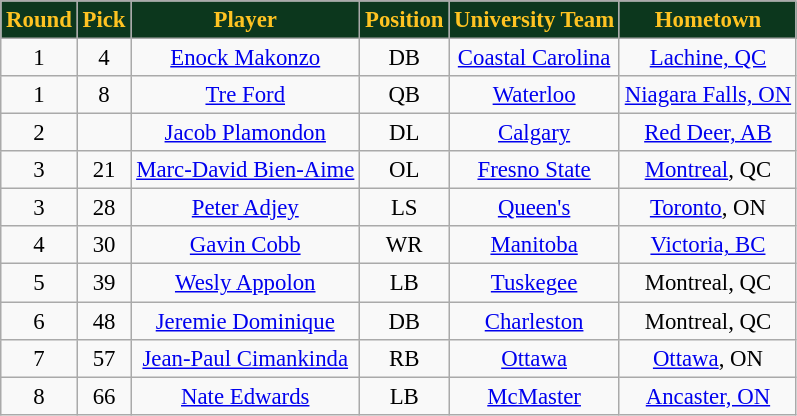<table class="wikitable" style="font-size: 95%;">
<tr>
<th style="background:#0C371D;color:#ffc322;">Round</th>
<th style="background:#0C371D;color:#ffc322;">Pick</th>
<th style="background:#0C371D;color:#ffc322;">Player</th>
<th style="background:#0C371D;color:#ffc322;">Position</th>
<th style="background:#0C371D;color:#ffc322;">University Team</th>
<th style="background:#0C371D;color:#ffc322;">Hometown</th>
</tr>
<tr align="center">
<td align=center>1</td>
<td>4</td>
<td><a href='#'>Enock Makonzo</a></td>
<td>DB</td>
<td><a href='#'>Coastal Carolina</a></td>
<td><a href='#'>Lachine, QC</a></td>
</tr>
<tr align="center">
<td align=center>1</td>
<td>8</td>
<td><a href='#'>Tre Ford</a></td>
<td>QB</td>
<td><a href='#'>Waterloo</a></td>
<td><a href='#'>Niagara Falls, ON</a></td>
</tr>
<tr align="center">
<td align=center>2</td>
<td></td>
<td><a href='#'>Jacob Plamondon</a></td>
<td>DL</td>
<td><a href='#'>Calgary</a></td>
<td><a href='#'>Red Deer, AB</a></td>
</tr>
<tr align="center">
<td align=center>3</td>
<td>21</td>
<td><a href='#'>Marc-David Bien-Aime</a></td>
<td>OL</td>
<td><a href='#'>Fresno State</a></td>
<td><a href='#'>Montreal</a>, QC</td>
</tr>
<tr align="center">
<td align=center>3</td>
<td>28</td>
<td><a href='#'>Peter Adjey</a></td>
<td>LS</td>
<td><a href='#'>Queen's</a></td>
<td><a href='#'>Toronto</a>, ON</td>
</tr>
<tr align="center">
<td align=center>4</td>
<td>30</td>
<td><a href='#'>Gavin Cobb</a></td>
<td>WR</td>
<td><a href='#'>Manitoba</a></td>
<td><a href='#'>Victoria, BC</a></td>
</tr>
<tr align="center">
<td align=center>5</td>
<td>39</td>
<td><a href='#'>Wesly Appolon</a></td>
<td>LB</td>
<td><a href='#'>Tuskegee</a></td>
<td>Montreal, QC</td>
</tr>
<tr align="center">
<td align=center>6</td>
<td>48</td>
<td><a href='#'>Jeremie Dominique</a></td>
<td>DB</td>
<td><a href='#'>Charleston</a></td>
<td>Montreal, QC</td>
</tr>
<tr align="center">
<td align=center>7</td>
<td>57</td>
<td><a href='#'>Jean-Paul Cimankinda</a></td>
<td>RB</td>
<td><a href='#'>Ottawa</a></td>
<td><a href='#'>Ottawa</a>, ON</td>
</tr>
<tr align="center">
<td align=center>8</td>
<td>66</td>
<td><a href='#'>Nate Edwards</a></td>
<td>LB</td>
<td><a href='#'>McMaster</a></td>
<td><a href='#'>Ancaster, ON</a></td>
</tr>
</table>
